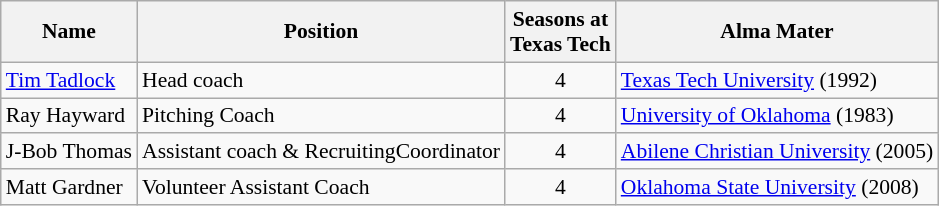<table class="wikitable" border="1" style="font-size:90%;">
<tr>
<th>Name</th>
<th>Position</th>
<th>Seasons at<br>Texas Tech</th>
<th>Alma Mater</th>
</tr>
<tr>
<td><a href='#'>Tim Tadlock</a></td>
<td>Head coach</td>
<td align=center>4</td>
<td><a href='#'>Texas Tech University</a> (1992)</td>
</tr>
<tr>
<td>Ray Hayward</td>
<td>Pitching Coach</td>
<td align=center>4</td>
<td><a href='#'>University of Oklahoma</a> (1983)</td>
</tr>
<tr>
<td>J-Bob Thomas</td>
<td>Assistant coach & RecruitingCoordinator</td>
<td align=center>4</td>
<td><a href='#'>Abilene Christian University</a> (2005)</td>
</tr>
<tr>
<td>Matt Gardner</td>
<td>Volunteer Assistant Coach</td>
<td align=center>4</td>
<td><a href='#'>Oklahoma State University</a> (2008)</td>
</tr>
</table>
